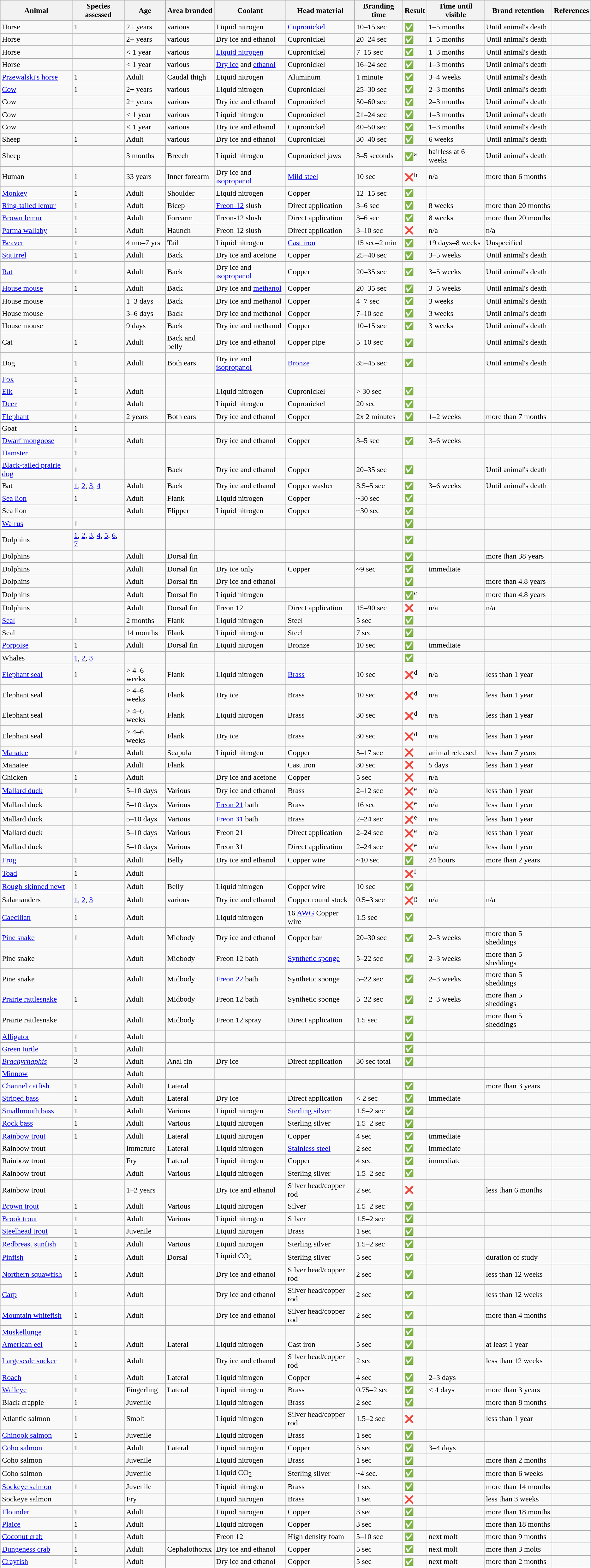<table class="wikitable">
<tr>
<th>Animal</th>
<th>Species assessed</th>
<th><strong>Age</strong></th>
<th>Area branded</th>
<th>Coolant</th>
<th>Head material</th>
<th>Branding time</th>
<th>Result</th>
<th>Time until visible</th>
<th>Brand retention</th>
<th>References</th>
</tr>
<tr>
<td>Horse</td>
<td>1</td>
<td>2+ years</td>
<td>various</td>
<td>Liquid nitrogen</td>
<td><a href='#'>Cupronickel</a></td>
<td>10–15 sec</td>
<td>✅</td>
<td>1–5 months</td>
<td>Until animal's death</td>
<td></td>
</tr>
<tr>
<td>Horse</td>
<td></td>
<td>2+ years</td>
<td>various</td>
<td>Dry ice and ethanol</td>
<td>Cupronickel</td>
<td>20–24 sec</td>
<td>✅</td>
<td>1–5 months</td>
<td>Until animal's death</td>
<td></td>
</tr>
<tr>
<td>Horse</td>
<td></td>
<td>< 1 year</td>
<td>various</td>
<td><a href='#'>Liquid nitrogen</a></td>
<td>Cupronickel</td>
<td>7–15 sec</td>
<td>✅</td>
<td>1–3 months</td>
<td>Until animal's death</td>
<td></td>
</tr>
<tr>
<td>Horse</td>
<td></td>
<td>< 1 year</td>
<td>various</td>
<td><a href='#'>Dry ice</a> and <a href='#'>ethanol</a></td>
<td>Cupronickel</td>
<td>16–24 sec</td>
<td>✅</td>
<td>1–3 months</td>
<td>Until animal's death</td>
<td></td>
</tr>
<tr>
<td><a href='#'>Przewalski's horse</a></td>
<td>1</td>
<td>Adult</td>
<td>Caudal thigh</td>
<td>Liquid nitrogen</td>
<td>Aluminum</td>
<td>1 minute</td>
<td>✅</td>
<td>3–4 weeks</td>
<td>Until animal's death</td>
<td></td>
</tr>
<tr>
<td><a href='#'>Cow</a></td>
<td>1</td>
<td>2+ years</td>
<td>various</td>
<td>Liquid nitrogen</td>
<td>Cupronickel</td>
<td>25–30 sec</td>
<td>✅</td>
<td>2–3 months</td>
<td>Until animal's death</td>
<td></td>
</tr>
<tr>
<td>Cow</td>
<td></td>
<td>2+ years</td>
<td>various</td>
<td>Dry ice and ethanol</td>
<td>Cupronickel</td>
<td>50–60 sec</td>
<td>✅</td>
<td>2–3 months</td>
<td>Until animal's death</td>
<td></td>
</tr>
<tr>
<td>Cow</td>
<td></td>
<td>< 1 year</td>
<td>various</td>
<td>Liquid nitrogen</td>
<td>Cupronickel</td>
<td>21–24 sec</td>
<td>✅</td>
<td>1–3 months</td>
<td>Until animal's death</td>
<td></td>
</tr>
<tr>
<td>Cow</td>
<td></td>
<td>< 1 year</td>
<td>various</td>
<td>Dry ice and ethanol</td>
<td>Cupronickel</td>
<td>40–50 sec</td>
<td>✅</td>
<td>1–3 months</td>
<td>Until animal's death</td>
<td></td>
</tr>
<tr>
<td>Sheep</td>
<td>1</td>
<td>Adult</td>
<td>various</td>
<td>Dry ice and ethanol</td>
<td>Cupronickel</td>
<td>30–40 sec</td>
<td>✅</td>
<td>6 weeks</td>
<td>Until animal's death</td>
<td></td>
</tr>
<tr>
<td>Sheep</td>
<td></td>
<td>3 months</td>
<td>Breech</td>
<td>Liquid nitrogen</td>
<td>Cupronickel jaws</td>
<td>3–5 seconds</td>
<td>✅<sup>a</sup></td>
<td>hairless at 6 weeks</td>
<td>Until animal's death</td>
<td></td>
</tr>
<tr>
<td>Human</td>
<td>1</td>
<td>33 years</td>
<td>Inner forearm</td>
<td>Dry ice and <a href='#'>isopropanol</a></td>
<td><a href='#'>Mild steel</a></td>
<td>10 sec</td>
<td>❌<sup>b</sup></td>
<td>n/a</td>
<td>more than 6 months</td>
<td></td>
</tr>
<tr>
<td><a href='#'>Monkey</a></td>
<td>1</td>
<td>Adult</td>
<td>Shoulder</td>
<td>Liquid nitrogen</td>
<td>Copper</td>
<td>12–15 sec</td>
<td>✅</td>
<td></td>
<td></td>
<td></td>
</tr>
<tr>
<td><a href='#'>Ring-tailed lemur</a></td>
<td>1</td>
<td>Adult</td>
<td>Bicep</td>
<td><a href='#'>Freon-12</a> slush</td>
<td>Direct application</td>
<td>3–6 sec</td>
<td>✅</td>
<td>8 weeks</td>
<td>more than 20 months</td>
<td></td>
</tr>
<tr>
<td><a href='#'>Brown lemur</a></td>
<td>1</td>
<td>Adult</td>
<td>Forearm</td>
<td>Freon-12 slush</td>
<td>Direct application</td>
<td>3–6 sec</td>
<td>✅</td>
<td>8 weeks</td>
<td>more than 20 months</td>
<td></td>
</tr>
<tr>
<td><a href='#'>Parma wallaby</a></td>
<td>1</td>
<td>Adult</td>
<td>Haunch</td>
<td>Freon-12 slush</td>
<td>Direct application</td>
<td>3–10 sec</td>
<td>❌</td>
<td>n/a</td>
<td>n/a</td>
<td></td>
</tr>
<tr>
<td><a href='#'>Beaver</a></td>
<td>1</td>
<td>4 mo–7 yrs</td>
<td>Tail</td>
<td>Liquid nitrogen</td>
<td><a href='#'>Cast iron</a></td>
<td>15 sec–2 min</td>
<td>✅</td>
<td>19 days–8 weeks</td>
<td>Unspecified</td>
<td></td>
</tr>
<tr>
<td><a href='#'>Squirrel</a></td>
<td>1</td>
<td>Adult</td>
<td>Back</td>
<td>Dry ice and acetone</td>
<td>Copper</td>
<td>25–40 sec</td>
<td>✅</td>
<td>3–5 weeks</td>
<td>Until animal's death</td>
<td></td>
</tr>
<tr>
<td><a href='#'>Rat</a></td>
<td>1</td>
<td>Adult</td>
<td>Back</td>
<td>Dry ice and <a href='#'>isopropanol</a></td>
<td>Copper</td>
<td>20–35 sec</td>
<td>✅</td>
<td>3–5 weeks</td>
<td>Until animal's death</td>
<td></td>
</tr>
<tr>
<td><a href='#'>House mouse</a></td>
<td>1</td>
<td>Adult</td>
<td>Back</td>
<td>Dry ice and <a href='#'>methanol</a></td>
<td>Copper</td>
<td>20–35 sec</td>
<td>✅</td>
<td>3–5 weeks</td>
<td>Until animal's death</td>
<td></td>
</tr>
<tr>
<td>House mouse</td>
<td></td>
<td>1–3 days</td>
<td>Back</td>
<td>Dry ice and methanol</td>
<td>Copper</td>
<td>4–7 sec</td>
<td>✅</td>
<td>3 weeks</td>
<td>Until animal's death</td>
<td></td>
</tr>
<tr>
<td>House mouse</td>
<td></td>
<td>3–6 days</td>
<td>Back</td>
<td>Dry ice and methanol</td>
<td>Copper</td>
<td>7–10 sec</td>
<td>✅</td>
<td>3 weeks</td>
<td>Until animal's death</td>
<td></td>
</tr>
<tr>
<td>House mouse</td>
<td></td>
<td>9 days</td>
<td>Back</td>
<td>Dry ice and methanol</td>
<td>Copper</td>
<td>10–15 sec</td>
<td>✅</td>
<td>3 weeks</td>
<td>Until animal's death</td>
<td></td>
</tr>
<tr>
<td>Cat</td>
<td>1</td>
<td>Adult</td>
<td>Back and belly</td>
<td>Dry ice and ethanol</td>
<td>Copper pipe</td>
<td>5–10 sec</td>
<td>✅</td>
<td></td>
<td>Until animal's death</td>
<td></td>
</tr>
<tr>
<td>Dog</td>
<td>1</td>
<td>Adult</td>
<td>Both ears</td>
<td>Dry ice and <a href='#'>isopropanol</a></td>
<td><a href='#'>Bronze</a></td>
<td>35–45 sec</td>
<td>✅</td>
<td></td>
<td>Until animal's death</td>
<td></td>
</tr>
<tr>
<td><a href='#'>Fox</a></td>
<td>1</td>
<td></td>
<td></td>
<td></td>
<td></td>
<td></td>
<td></td>
<td></td>
<td></td>
<td></td>
</tr>
<tr>
<td><a href='#'>Elk</a></td>
<td>1</td>
<td>Adult</td>
<td></td>
<td>Liquid nitrogen</td>
<td>Cupronickel</td>
<td>> 30 sec</td>
<td>✅</td>
<td></td>
<td></td>
<td></td>
</tr>
<tr>
<td><a href='#'>Deer</a></td>
<td>1</td>
<td>Adult</td>
<td></td>
<td>Liquid nitrogen</td>
<td>Cupronickel</td>
<td>20 sec</td>
<td>✅</td>
<td></td>
<td></td>
<td></td>
</tr>
<tr>
<td><a href='#'>Elephant</a></td>
<td>1</td>
<td>2 years</td>
<td>Both ears</td>
<td>Dry ice and ethanol</td>
<td>Copper</td>
<td>2x 2 minutes</td>
<td>✅</td>
<td>1–2 weeks</td>
<td>more than 7 months</td>
<td></td>
</tr>
<tr>
<td>Goat</td>
<td>1</td>
<td></td>
<td></td>
<td></td>
<td></td>
<td></td>
<td></td>
<td></td>
<td></td>
<td></td>
</tr>
<tr>
<td><a href='#'>Dwarf mongoose</a></td>
<td>1</td>
<td>Adult</td>
<td></td>
<td>Dry ice and ethanol</td>
<td>Copper</td>
<td>3–5 sec</td>
<td>✅</td>
<td>3–6 weeks</td>
<td></td>
<td></td>
</tr>
<tr>
<td><a href='#'>Hamster</a></td>
<td>1</td>
<td></td>
<td></td>
<td></td>
<td></td>
<td></td>
<td></td>
<td></td>
<td></td>
<td></td>
</tr>
<tr>
<td><a href='#'>Black-tailed prairie dog</a></td>
<td>1</td>
<td></td>
<td>Back</td>
<td>Dry ice and ethanol</td>
<td>Copper</td>
<td>20–35 sec</td>
<td>✅</td>
<td></td>
<td>Until animal's death</td>
<td></td>
</tr>
<tr>
<td>Bat</td>
<td><a href='#'>1</a>, <a href='#'>2</a>, <a href='#'>3</a>, <a href='#'>4</a></td>
<td>Adult</td>
<td>Back</td>
<td>Dry ice and ethanol</td>
<td>Copper washer</td>
<td>3.5–5 sec</td>
<td>✅</td>
<td>3–6 weeks</td>
<td>Until animal's death</td>
<td></td>
</tr>
<tr>
<td><a href='#'>Sea lion</a></td>
<td>1</td>
<td>Adult</td>
<td>Flank</td>
<td>Liquid nitrogen</td>
<td>Copper</td>
<td>~30 sec</td>
<td>✅</td>
<td></td>
<td></td>
<td></td>
</tr>
<tr>
<td>Sea lion</td>
<td></td>
<td>Adult</td>
<td>Flipper</td>
<td>Liquid nitrogen</td>
<td>Copper</td>
<td>~30 sec</td>
<td>✅</td>
<td></td>
<td></td>
<td></td>
</tr>
<tr>
<td><a href='#'>Walrus</a></td>
<td>1</td>
<td></td>
<td></td>
<td></td>
<td></td>
<td></td>
<td>✅</td>
<td></td>
<td></td>
<td></td>
</tr>
<tr>
<td>Dolphins</td>
<td><a href='#'>1</a>, <a href='#'>2</a>, <a href='#'>3</a>, <a href='#'>4</a>, <a href='#'>5</a>, <a href='#'>6</a>, <a href='#'>7</a></td>
<td></td>
<td></td>
<td></td>
<td></td>
<td></td>
<td>✅</td>
<td></td>
<td></td>
<td></td>
</tr>
<tr>
<td>Dolphins</td>
<td></td>
<td>Adult</td>
<td>Dorsal fin</td>
<td></td>
<td></td>
<td></td>
<td>✅</td>
<td></td>
<td>more than 38 years</td>
<td></td>
</tr>
<tr>
<td>Dolphins</td>
<td></td>
<td>Adult</td>
<td>Dorsal fin</td>
<td>Dry ice only</td>
<td>Copper</td>
<td>~9 sec</td>
<td>✅</td>
<td>immediate</td>
<td></td>
<td></td>
</tr>
<tr>
<td>Dolphins</td>
<td></td>
<td>Adult</td>
<td>Dorsal fin</td>
<td>Dry ice and ethanol</td>
<td></td>
<td></td>
<td>✅</td>
<td></td>
<td>more than 4.8 years</td>
<td></td>
</tr>
<tr>
<td>Dolphins</td>
<td></td>
<td>Adult</td>
<td>Dorsal fin</td>
<td>Liquid nitrogen</td>
<td></td>
<td></td>
<td>✅<sup>c</sup></td>
<td></td>
<td>more than 4.8 years</td>
<td></td>
</tr>
<tr>
<td>Dolphins</td>
<td></td>
<td>Adult</td>
<td>Dorsal fin</td>
<td>Freon 12</td>
<td>Direct application</td>
<td>15–90 sec</td>
<td>❌</td>
<td>n/a</td>
<td>n/a</td>
<td></td>
</tr>
<tr>
<td><a href='#'>Seal</a></td>
<td>1</td>
<td>2 months</td>
<td>Flank</td>
<td>Liquid nitrogen</td>
<td>Steel</td>
<td>5 sec</td>
<td>✅</td>
<td></td>
<td></td>
<td></td>
</tr>
<tr>
<td>Seal</td>
<td></td>
<td>14 months</td>
<td>Flank</td>
<td>Liquid nitrogen</td>
<td>Steel</td>
<td>7 sec</td>
<td>✅</td>
<td></td>
<td></td>
<td></td>
</tr>
<tr>
<td><a href='#'>Porpoise</a></td>
<td>1</td>
<td>Adult</td>
<td>Dorsal fin</td>
<td>Liquid nitrogen</td>
<td>Bronze</td>
<td>10 sec</td>
<td>✅</td>
<td>immediate</td>
<td></td>
<td></td>
</tr>
<tr>
<td>Whales</td>
<td><a href='#'>1</a>, <a href='#'>2</a>, <a href='#'>3</a></td>
<td></td>
<td></td>
<td></td>
<td></td>
<td></td>
<td>✅</td>
<td></td>
<td></td>
<td></td>
</tr>
<tr>
<td><a href='#'>Elephant seal</a></td>
<td>1</td>
<td>> 4–6 weeks</td>
<td>Flank</td>
<td>Liquid nitrogen</td>
<td><a href='#'>Brass</a></td>
<td>10 sec</td>
<td>❌<sup>d</sup></td>
<td>n/a</td>
<td>less than 1 year</td>
<td></td>
</tr>
<tr>
<td>Elephant seal</td>
<td></td>
<td>> 4–6 weeks</td>
<td>Flank</td>
<td>Dry ice</td>
<td>Brass</td>
<td>10 sec</td>
<td>❌<sup>d</sup></td>
<td>n/a</td>
<td>less than 1 year</td>
<td></td>
</tr>
<tr>
<td>Elephant seal</td>
<td></td>
<td>> 4–6 weeks</td>
<td>Flank</td>
<td>Liquid nitrogen</td>
<td>Brass</td>
<td>30 sec</td>
<td>❌<sup>d</sup></td>
<td>n/a</td>
<td>less than 1 year</td>
<td></td>
</tr>
<tr>
<td>Elephant seal</td>
<td></td>
<td>> 4–6 weeks</td>
<td>Flank</td>
<td>Dry ice</td>
<td>Brass</td>
<td>30 sec</td>
<td>❌<sup>d</sup></td>
<td>n/a</td>
<td>less than 1 year</td>
<td></td>
</tr>
<tr>
<td><a href='#'>Manatee</a></td>
<td>1</td>
<td>Adult</td>
<td>Scapula</td>
<td>Liquid nitrogen</td>
<td>Copper</td>
<td>5–17 sec</td>
<td>❌</td>
<td>animal released</td>
<td>less than 7 years</td>
<td></td>
</tr>
<tr>
<td>Manatee</td>
<td></td>
<td>Adult</td>
<td>Flank</td>
<td></td>
<td>Cast iron</td>
<td>30 sec</td>
<td>❌</td>
<td>5 days</td>
<td>less than 1 year</td>
<td></td>
</tr>
<tr>
<td>Chicken</td>
<td>1</td>
<td>Adult</td>
<td></td>
<td>Dry ice and acetone</td>
<td>Copper</td>
<td>5 sec</td>
<td>❌</td>
<td>n/a</td>
<td></td>
<td></td>
</tr>
<tr>
<td><a href='#'>Mallard duck</a></td>
<td>1</td>
<td>5–10 days</td>
<td>Various</td>
<td>Dry ice and ethanol</td>
<td>Brass</td>
<td>2–12 sec</td>
<td>❌<sup>e</sup></td>
<td>n/a</td>
<td>less than 1 year</td>
<td></td>
</tr>
<tr>
<td>Mallard duck</td>
<td></td>
<td>5–10 days</td>
<td>Various</td>
<td><a href='#'>Freon 21</a> bath</td>
<td>Brass</td>
<td>16 sec</td>
<td>❌<sup>e</sup></td>
<td>n/a</td>
<td>less than 1 year</td>
<td></td>
</tr>
<tr>
<td>Mallard duck</td>
<td></td>
<td>5–10 days</td>
<td>Various</td>
<td><a href='#'>Freon 31</a> bath</td>
<td>Brass</td>
<td>2–24 sec</td>
<td>❌<sup>e</sup></td>
<td>n/a</td>
<td>less than 1 year</td>
<td></td>
</tr>
<tr>
<td>Mallard duck</td>
<td></td>
<td>5–10 days</td>
<td>Various</td>
<td>Freon 21</td>
<td>Direct application</td>
<td>2–24 sec</td>
<td>❌<sup>e</sup></td>
<td>n/a</td>
<td>less than 1 year</td>
<td></td>
</tr>
<tr>
<td>Mallard duck</td>
<td></td>
<td>5–10 days</td>
<td>Various</td>
<td>Freon 31</td>
<td>Direct application</td>
<td>2–24 sec</td>
<td>❌<sup>e</sup></td>
<td>n/a</td>
<td>less than 1 year</td>
<td></td>
</tr>
<tr>
<td><a href='#'>Frog</a></td>
<td>1</td>
<td>Adult</td>
<td>Belly</td>
<td>Dry ice and ethanol</td>
<td>Copper wire</td>
<td>~10 sec</td>
<td>✅</td>
<td>24 hours</td>
<td>more than 2 years</td>
<td></td>
</tr>
<tr>
<td><a href='#'>Toad</a></td>
<td>1</td>
<td>Adult</td>
<td></td>
<td></td>
<td></td>
<td></td>
<td>❌<sup>f</sup></td>
<td></td>
<td></td>
<td></td>
</tr>
<tr>
<td><a href='#'>Rough-skinned newt</a></td>
<td>1</td>
<td>Adult</td>
<td>Belly</td>
<td>Liquid nitrogen</td>
<td>Copper wire</td>
<td>10 sec</td>
<td>✅</td>
<td></td>
<td></td>
<td></td>
</tr>
<tr>
<td>Salamanders</td>
<td><a href='#'>1</a>, <a href='#'>2</a>, <a href='#'>3</a></td>
<td>Adult</td>
<td>various</td>
<td>Dry ice and ethanol</td>
<td>Copper round stock</td>
<td>0.5–3 sec</td>
<td>❌<sup>g</sup></td>
<td>n/a</td>
<td>n/a</td>
<td></td>
</tr>
<tr>
<td><a href='#'>Caecilian</a></td>
<td>1</td>
<td>Adult</td>
<td></td>
<td>Liquid nitrogen</td>
<td>16 <a href='#'>AWG</a> Copper wire</td>
<td>1.5 sec</td>
<td>✅</td>
<td></td>
<td></td>
<td></td>
</tr>
<tr>
<td><a href='#'>Pine snake</a></td>
<td>1</td>
<td>Adult</td>
<td>Midbody</td>
<td>Dry ice and ethanol</td>
<td>Copper bar</td>
<td>20–30 sec</td>
<td>✅</td>
<td>2–3 weeks</td>
<td>more than 5 sheddings</td>
<td></td>
</tr>
<tr>
<td>Pine snake</td>
<td></td>
<td>Adult</td>
<td>Midbody</td>
<td>Freon 12 bath</td>
<td><a href='#'>Synthetic sponge</a></td>
<td>5–22 sec</td>
<td>✅</td>
<td>2–3 weeks</td>
<td>more than 5 sheddings</td>
<td></td>
</tr>
<tr>
<td>Pine snake</td>
<td></td>
<td>Adult</td>
<td>Midbody</td>
<td><a href='#'>Freon 22</a> bath</td>
<td>Synthetic sponge</td>
<td>5–22 sec</td>
<td>✅</td>
<td>2–3 weeks</td>
<td>more than 5 sheddings</td>
<td></td>
</tr>
<tr>
<td><a href='#'>Prairie rattlesnake</a></td>
<td>1</td>
<td>Adult</td>
<td>Midbody</td>
<td>Freon 12 bath</td>
<td>Synthetic sponge</td>
<td>5–22 sec</td>
<td>✅</td>
<td>2–3 weeks</td>
<td>more than 5 sheddings</td>
<td></td>
</tr>
<tr>
<td>Prairie rattlesnake</td>
<td></td>
<td>Adult</td>
<td>Midbody</td>
<td>Freon 12 spray</td>
<td>Direct application</td>
<td>1.5 sec</td>
<td>✅</td>
<td></td>
<td>more than 5 sheddings</td>
<td></td>
</tr>
<tr>
<td><a href='#'>Alligator</a></td>
<td>1</td>
<td>Adult</td>
<td></td>
<td></td>
<td></td>
<td></td>
<td>✅</td>
<td></td>
<td></td>
<td></td>
</tr>
<tr>
<td><a href='#'>Green turtle</a></td>
<td>1</td>
<td>Adult</td>
<td></td>
<td></td>
<td></td>
<td></td>
<td>✅</td>
<td></td>
<td></td>
<td></td>
</tr>
<tr>
<td><em><a href='#'>Brachyrhaphis</a></em></td>
<td>3</td>
<td>Adult</td>
<td>Anal fin</td>
<td>Dry ice</td>
<td>Direct application</td>
<td>30 sec total</td>
<td>✅</td>
<td></td>
<td></td>
<td></td>
</tr>
<tr>
<td><a href='#'>Minnow</a></td>
<td></td>
<td>Adult</td>
<td></td>
<td></td>
<td></td>
<td></td>
<td></td>
<td></td>
<td></td>
<td></td>
</tr>
<tr>
<td><a href='#'>Channel catfish</a></td>
<td>1</td>
<td>Adult</td>
<td>Lateral</td>
<td></td>
<td></td>
<td></td>
<td>✅</td>
<td></td>
<td>more than 3 years</td>
<td></td>
</tr>
<tr>
<td><a href='#'>Striped bass</a></td>
<td>1</td>
<td>Adult</td>
<td>Lateral</td>
<td>Dry ice</td>
<td>Direct application</td>
<td>< 2 sec</td>
<td>✅</td>
<td>immediate</td>
<td></td>
<td></td>
</tr>
<tr>
<td><a href='#'>Smallmouth bass</a></td>
<td>1</td>
<td>Adult</td>
<td>Various</td>
<td>Liquid nitrogen</td>
<td><a href='#'>Sterling silver</a></td>
<td>1.5–2 sec</td>
<td>✅</td>
<td></td>
<td></td>
<td></td>
</tr>
<tr>
<td><a href='#'>Rock bass</a></td>
<td>1</td>
<td>Adult</td>
<td>Various</td>
<td>Liquid nitrogen</td>
<td>Sterling silver</td>
<td>1.5–2 sec</td>
<td>✅</td>
<td></td>
<td></td>
<td></td>
</tr>
<tr>
<td><a href='#'>Rainbow trout</a></td>
<td>1</td>
<td>Adult</td>
<td>Lateral</td>
<td>Liquid nitrogen</td>
<td>Copper</td>
<td>4 sec</td>
<td>✅</td>
<td>immediate</td>
<td></td>
<td></td>
</tr>
<tr>
<td>Rainbow trout</td>
<td></td>
<td>Immature</td>
<td>Lateral</td>
<td>Liquid nitrogen</td>
<td><a href='#'>Stainless steel</a></td>
<td>2 sec</td>
<td>✅</td>
<td>immediate</td>
<td></td>
<td></td>
</tr>
<tr>
<td>Rainbow trout</td>
<td></td>
<td>Fry</td>
<td>Lateral</td>
<td>Liquid nitrogen</td>
<td>Copper</td>
<td>4 sec</td>
<td>✅</td>
<td>immediate</td>
<td></td>
<td></td>
</tr>
<tr>
<td>Rainbow trout</td>
<td></td>
<td>Adult</td>
<td>Various</td>
<td>Liquid nitrogen</td>
<td>Sterling silver</td>
<td>1.5–2 sec</td>
<td>✅</td>
<td></td>
<td></td>
<td></td>
</tr>
<tr>
<td>Rainbow trout</td>
<td></td>
<td>1–2 years</td>
<td></td>
<td>Dry ice and ethanol</td>
<td>Silver head/copper rod</td>
<td>2 sec</td>
<td>❌</td>
<td></td>
<td>less than 6 months</td>
<td></td>
</tr>
<tr>
<td><a href='#'>Brown trout</a></td>
<td>1</td>
<td>Adult</td>
<td>Various</td>
<td>Liquid nitrogen</td>
<td>Silver</td>
<td>1.5–2 sec</td>
<td>✅</td>
<td></td>
<td></td>
<td></td>
</tr>
<tr>
<td><a href='#'>Brook trout</a></td>
<td>1</td>
<td>Adult</td>
<td>Various</td>
<td>Liquid nitrogen</td>
<td>Silver</td>
<td>1.5–2 sec</td>
<td>✅</td>
<td></td>
<td></td>
<td></td>
</tr>
<tr>
<td><a href='#'>Steelhead trout</a></td>
<td>1</td>
<td>Juvenile</td>
<td></td>
<td>Liquid nitrogen</td>
<td>Brass</td>
<td>1 sec</td>
<td>✅</td>
<td></td>
<td></td>
<td></td>
</tr>
<tr>
<td><a href='#'>Redbreast sunfish</a></td>
<td>1</td>
<td>Adult</td>
<td>Various</td>
<td>Liquid nitrogen</td>
<td>Sterling silver</td>
<td>1.5–2 sec</td>
<td>✅</td>
<td></td>
<td></td>
<td></td>
</tr>
<tr>
<td><a href='#'>Pinfish</a></td>
<td>1</td>
<td>Adult</td>
<td>Dorsal</td>
<td>Liquid CO<sub>2</sub></td>
<td>Sterling silver</td>
<td>5 sec</td>
<td>✅</td>
<td></td>
<td>duration of study</td>
<td></td>
</tr>
<tr>
<td><a href='#'>Northern squawfish</a></td>
<td>1</td>
<td>Adult</td>
<td></td>
<td>Dry ice and ethanol</td>
<td>Silver head/copper rod</td>
<td>2 sec</td>
<td>✅</td>
<td></td>
<td>less than 12 weeks</td>
<td></td>
</tr>
<tr>
<td><a href='#'>Carp</a></td>
<td>1</td>
<td>Adult</td>
<td></td>
<td>Dry ice and ethanol</td>
<td>Silver head/copper rod</td>
<td>2 sec</td>
<td>✅</td>
<td></td>
<td>less than 12 weeks</td>
<td></td>
</tr>
<tr>
<td><a href='#'>Mountain whitefish</a></td>
<td>1</td>
<td>Adult</td>
<td></td>
<td>Dry ice and ethanol</td>
<td>Silver head/copper rod</td>
<td>2 sec</td>
<td>✅</td>
<td></td>
<td>more than 4 months</td>
<td></td>
</tr>
<tr>
<td><a href='#'>Muskellunge</a></td>
<td>1</td>
<td></td>
<td></td>
<td></td>
<td></td>
<td></td>
<td>✅</td>
<td></td>
<td></td>
<td></td>
</tr>
<tr>
<td><a href='#'>American eel</a></td>
<td>1</td>
<td>Adult</td>
<td>Lateral</td>
<td>Liquid nitrogen</td>
<td>Cast iron</td>
<td>5 sec</td>
<td>✅</td>
<td></td>
<td>at least 1 year</td>
<td></td>
</tr>
<tr>
<td><a href='#'>Largescale sucker</a></td>
<td>1</td>
<td>Adult</td>
<td></td>
<td>Dry ice and ethanol</td>
<td>Silver head/copper rod</td>
<td>2 sec</td>
<td>✅</td>
<td></td>
<td>less than 12 weeks</td>
<td></td>
</tr>
<tr>
<td><a href='#'>Roach</a></td>
<td>1</td>
<td>Adult</td>
<td>Lateral</td>
<td>Liquid nitrogen</td>
<td>Copper</td>
<td>4 sec</td>
<td>✅</td>
<td>2–3 days</td>
<td></td>
<td></td>
</tr>
<tr>
<td><a href='#'>Walleye</a></td>
<td>1</td>
<td>Fingerling</td>
<td>Lateral</td>
<td>Liquid nitrogen</td>
<td>Brass</td>
<td>0.75–2 sec</td>
<td>✅</td>
<td>< 4 days</td>
<td>more than 3 years</td>
<td></td>
</tr>
<tr>
<td>Black crappie</td>
<td>1</td>
<td>Juvenile</td>
<td></td>
<td>Liquid nitrogen</td>
<td>Brass</td>
<td>2 sec</td>
<td>✅</td>
<td></td>
<td>more than 8 months</td>
<td></td>
</tr>
<tr>
<td>Atlantic salmon</td>
<td>1</td>
<td>Smolt</td>
<td></td>
<td>Liquid nitrogen</td>
<td>Silver head/copper rod</td>
<td>1.5–2 sec</td>
<td>❌</td>
<td></td>
<td>less than 1 year</td>
<td></td>
</tr>
<tr>
<td><a href='#'>Chinook salmon</a></td>
<td>1</td>
<td>Juvenile</td>
<td></td>
<td>Liquid nitrogen</td>
<td>Brass</td>
<td>1 sec</td>
<td>✅</td>
<td></td>
<td></td>
<td></td>
</tr>
<tr>
<td><a href='#'>Coho salmon</a></td>
<td>1</td>
<td>Adult</td>
<td>Lateral</td>
<td>Liquid nitrogen</td>
<td>Copper</td>
<td>5 sec</td>
<td>✅</td>
<td>3–4 days</td>
<td></td>
<td></td>
</tr>
<tr>
<td>Coho salmon</td>
<td></td>
<td>Juvenile</td>
<td></td>
<td>Liquid nitrogen</td>
<td>Brass</td>
<td>1 sec</td>
<td>✅</td>
<td></td>
<td>more than 2 months</td>
<td></td>
</tr>
<tr>
<td>Coho salmon</td>
<td></td>
<td>Juvenile</td>
<td></td>
<td>Liquid CO<sub>2</sub></td>
<td>Sterling silver</td>
<td>~4 sec.</td>
<td>✅</td>
<td></td>
<td>more than 6 weeks</td>
<td></td>
</tr>
<tr>
<td><a href='#'>Sockeye salmon</a></td>
<td>1</td>
<td>Juvenile</td>
<td></td>
<td>Liquid nitrogen</td>
<td>Brass</td>
<td>1 sec</td>
<td>✅</td>
<td></td>
<td>more than 14 months</td>
<td></td>
</tr>
<tr>
<td>Sockeye salmon</td>
<td></td>
<td>Fry</td>
<td></td>
<td>Liquid nitrogen</td>
<td>Brass</td>
<td>1 sec</td>
<td>❌</td>
<td></td>
<td>less than 3 weeks</td>
<td></td>
</tr>
<tr>
<td><a href='#'>Flounder</a></td>
<td>1</td>
<td>Adult</td>
<td></td>
<td>Liquid nitrogen</td>
<td>Copper</td>
<td>3 sec</td>
<td>✅</td>
<td></td>
<td>more than 18 months</td>
<td></td>
</tr>
<tr>
<td><a href='#'>Plaice</a></td>
<td>1</td>
<td>Adult</td>
<td></td>
<td>Liquid nitrogen</td>
<td>Copper</td>
<td>3 sec</td>
<td>✅</td>
<td></td>
<td>more than 18 months</td>
<td></td>
</tr>
<tr>
<td><a href='#'>Coconut crab</a></td>
<td>1</td>
<td>Adult</td>
<td></td>
<td>Freon 12</td>
<td>High density foam</td>
<td>5–10 sec</td>
<td>✅</td>
<td>next molt</td>
<td>more than 9 months</td>
<td></td>
</tr>
<tr>
<td><a href='#'>Dungeness crab</a></td>
<td>1</td>
<td>Adult</td>
<td>Cephalothorax</td>
<td>Dry ice and ethanol</td>
<td>Copper</td>
<td>5 sec</td>
<td>✅</td>
<td>next molt</td>
<td>more than 3 molts</td>
<td></td>
</tr>
<tr>
<td><a href='#'>Crayfish</a></td>
<td>1</td>
<td>Adult</td>
<td></td>
<td>Dry ice and ethanol</td>
<td>Copper</td>
<td>5 sec</td>
<td>✅</td>
<td>next molt</td>
<td>more than 2 months</td>
<td></td>
</tr>
</table>
